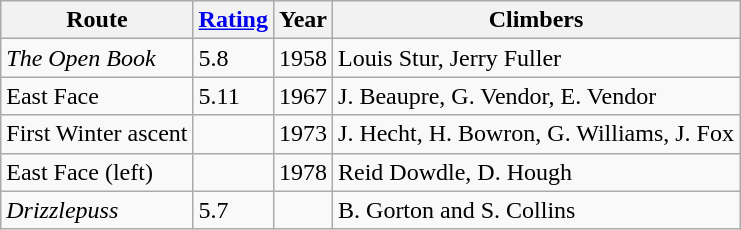<table class="wikitable">
<tr>
<th>Route</th>
<th><a href='#'>Rating</a></th>
<th>Year</th>
<th>Climbers</th>
</tr>
<tr>
<td><em>The Open Book</em></td>
<td>5.8</td>
<td>1958</td>
<td>Louis Stur, Jerry Fuller</td>
</tr>
<tr>
<td>East Face</td>
<td>5.11</td>
<td>1967</td>
<td>J. Beaupre, G. Vendor, E. Vendor</td>
</tr>
<tr>
<td>First Winter ascent</td>
<td></td>
<td>1973</td>
<td>J. Hecht, H. Bowron, G. Williams, J. Fox</td>
</tr>
<tr>
<td>East Face (left)</td>
<td></td>
<td>1978</td>
<td>Reid Dowdle, D. Hough</td>
</tr>
<tr>
<td><em>Drizzlepuss</em></td>
<td>5.7</td>
<td></td>
<td>B. Gorton and S. Collins</td>
</tr>
</table>
